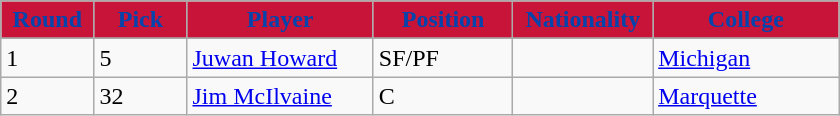<table class="wikitable sortable sortable">
<tr>
<th style="background:#C9143A; color:#0344AD" width="10%">Round</th>
<th style="background:#C9143A; color:#0344AD" width="10%">Pick</th>
<th style="background:#C9143A; color:#0344AD" width="20%">Player</th>
<th style="background:#C9143A; color:#0344AD" width="15%">Position</th>
<th style="background:#C9143A; color:#0344AD" width="15%">Nationality</th>
<th style="background:#C9143A; color:#0344AD" width="20%">College</th>
</tr>
<tr style="text-align: center">
</tr>
<tr>
<td>1</td>
<td>5</td>
<td><a href='#'>Juwan Howard</a></td>
<td>SF/PF</td>
<td></td>
<td><a href='#'>Michigan</a></td>
</tr>
<tr>
<td>2</td>
<td>32</td>
<td><a href='#'>Jim McIlvaine</a></td>
<td>C</td>
<td></td>
<td><a href='#'>Marquette</a></td>
</tr>
</table>
